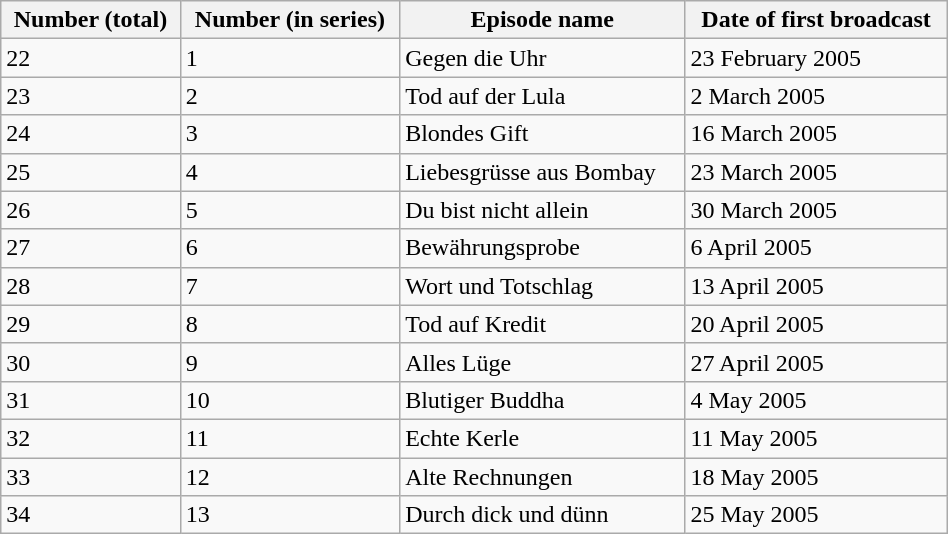<table class="wikitable" width="50%">
<tr class="hintergrundfarbe6">
<th>Number (total)</th>
<th>Number (in series)</th>
<th>Episode name</th>
<th>Date of first broadcast</th>
</tr>
<tr>
<td>22</td>
<td>1</td>
<td>Gegen die Uhr</td>
<td>23 February 2005</td>
</tr>
<tr>
<td>23</td>
<td>2</td>
<td>Tod auf der Lula</td>
<td>2 March 2005</td>
</tr>
<tr>
<td>24</td>
<td>3</td>
<td>Blondes Gift</td>
<td>16 March 2005</td>
</tr>
<tr>
<td>25</td>
<td>4</td>
<td>Liebesgrüsse aus Bombay</td>
<td>23 March 2005</td>
</tr>
<tr>
<td>26</td>
<td>5</td>
<td>Du bist nicht allein</td>
<td>30 March 2005</td>
</tr>
<tr>
<td>27</td>
<td>6</td>
<td>Bewährungsprobe</td>
<td>6 April 2005</td>
</tr>
<tr>
<td>28</td>
<td>7</td>
<td>Wort und Totschlag</td>
<td>13 April 2005</td>
</tr>
<tr>
<td>29</td>
<td>8</td>
<td>Tod auf Kredit</td>
<td>20 April 2005</td>
</tr>
<tr>
<td>30</td>
<td>9</td>
<td>Alles Lüge</td>
<td>27 April 2005</td>
</tr>
<tr>
<td>31</td>
<td>10</td>
<td>Blutiger Buddha</td>
<td>4 May 2005</td>
</tr>
<tr>
<td>32</td>
<td>11</td>
<td>Echte Kerle</td>
<td>11 May 2005</td>
</tr>
<tr>
<td>33</td>
<td>12</td>
<td>Alte Rechnungen</td>
<td>18 May 2005</td>
</tr>
<tr>
<td>34</td>
<td>13</td>
<td>Durch dick und dünn</td>
<td>25 May 2005</td>
</tr>
</table>
